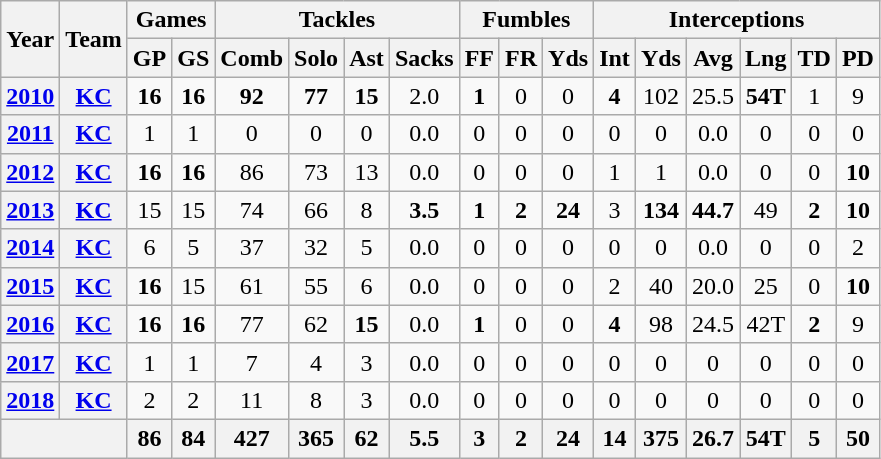<table class="wikitable" style="text-align: center;">
<tr>
<th rowspan="2">Year</th>
<th rowspan="2">Team</th>
<th colspan="2">Games</th>
<th colspan="4">Tackles</th>
<th colspan="3">Fumbles</th>
<th colspan="6">Interceptions</th>
</tr>
<tr>
<th>GP</th>
<th>GS</th>
<th>Comb</th>
<th>Solo</th>
<th>Ast</th>
<th>Sacks</th>
<th>FF</th>
<th>FR</th>
<th>Yds</th>
<th>Int</th>
<th>Yds</th>
<th>Avg</th>
<th>Lng</th>
<th>TD</th>
<th>PD</th>
</tr>
<tr>
<th><a href='#'>2010</a></th>
<th><a href='#'>KC</a></th>
<td><strong>16</strong></td>
<td><strong>16</strong></td>
<td><strong>92</strong></td>
<td><strong>77</strong></td>
<td><strong>15</strong></td>
<td>2.0</td>
<td><strong>1</strong></td>
<td>0</td>
<td>0</td>
<td><strong>4</strong></td>
<td>102</td>
<td>25.5</td>
<td><strong>54T</strong></td>
<td>1</td>
<td>9</td>
</tr>
<tr>
<th><a href='#'>2011</a></th>
<th><a href='#'>KC</a></th>
<td>1</td>
<td>1</td>
<td>0</td>
<td>0</td>
<td>0</td>
<td>0.0</td>
<td>0</td>
<td>0</td>
<td>0</td>
<td>0</td>
<td>0</td>
<td>0.0</td>
<td>0</td>
<td>0</td>
<td>0</td>
</tr>
<tr>
<th><a href='#'>2012</a></th>
<th><a href='#'>KC</a></th>
<td><strong>16</strong></td>
<td><strong>16</strong></td>
<td>86</td>
<td>73</td>
<td>13</td>
<td>0.0</td>
<td>0</td>
<td>0</td>
<td>0</td>
<td>1</td>
<td>1</td>
<td>0.0</td>
<td>0</td>
<td>0</td>
<td><strong>10</strong></td>
</tr>
<tr>
<th><a href='#'>2013</a></th>
<th><a href='#'>KC</a></th>
<td>15</td>
<td>15</td>
<td>74</td>
<td>66</td>
<td>8</td>
<td><strong>3.5</strong></td>
<td><strong>1</strong></td>
<td><strong>2</strong></td>
<td><strong>24</strong></td>
<td>3</td>
<td><strong>134</strong></td>
<td><strong>44.7</strong></td>
<td>49</td>
<td><strong>2</strong></td>
<td><strong>10</strong></td>
</tr>
<tr>
<th><a href='#'>2014</a></th>
<th><a href='#'>KC</a></th>
<td>6</td>
<td>5</td>
<td>37</td>
<td>32</td>
<td>5</td>
<td>0.0</td>
<td>0</td>
<td>0</td>
<td>0</td>
<td>0</td>
<td>0</td>
<td>0.0</td>
<td>0</td>
<td>0</td>
<td>2</td>
</tr>
<tr>
<th><a href='#'>2015</a></th>
<th><a href='#'>KC</a></th>
<td><strong>16</strong></td>
<td>15</td>
<td>61</td>
<td>55</td>
<td>6</td>
<td>0.0</td>
<td>0</td>
<td>0</td>
<td>0</td>
<td>2</td>
<td>40</td>
<td>20.0</td>
<td>25</td>
<td>0</td>
<td><strong>10</strong></td>
</tr>
<tr>
<th><a href='#'>2016</a></th>
<th><a href='#'>KC</a></th>
<td><strong>16</strong></td>
<td><strong>16</strong></td>
<td>77</td>
<td>62</td>
<td><strong>15</strong></td>
<td>0.0</td>
<td><strong>1</strong></td>
<td>0</td>
<td>0</td>
<td><strong>4</strong></td>
<td>98</td>
<td>24.5</td>
<td>42T</td>
<td><strong>2</strong></td>
<td>9</td>
</tr>
<tr>
<th><a href='#'>2017</a></th>
<th><a href='#'>KC</a></th>
<td>1</td>
<td>1</td>
<td>7</td>
<td>4</td>
<td>3</td>
<td>0.0</td>
<td>0</td>
<td>0</td>
<td>0</td>
<td>0</td>
<td>0</td>
<td>0</td>
<td>0</td>
<td>0</td>
<td>0</td>
</tr>
<tr>
<th><a href='#'>2018</a></th>
<th><a href='#'>KC</a></th>
<td>2</td>
<td>2</td>
<td>11</td>
<td>8</td>
<td>3</td>
<td>0.0</td>
<td>0</td>
<td>0</td>
<td>0</td>
<td>0</td>
<td>0</td>
<td>0</td>
<td>0</td>
<td>0</td>
<td>0</td>
</tr>
<tr>
<th colspan="2"></th>
<th>86</th>
<th>84</th>
<th>427</th>
<th>365</th>
<th>62</th>
<th>5.5</th>
<th>3</th>
<th>2</th>
<th>24</th>
<th>14</th>
<th>375</th>
<th>26.7</th>
<th>54T</th>
<th>5</th>
<th>50</th>
</tr>
</table>
